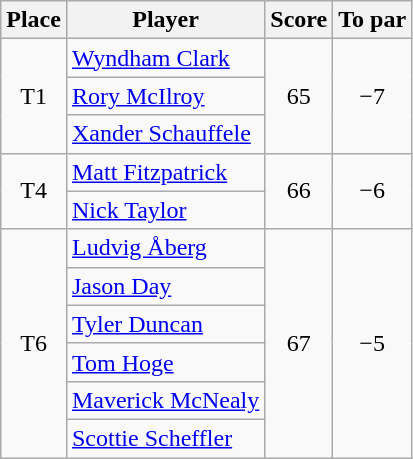<table class="wikitable">
<tr>
<th>Place</th>
<th>Player</th>
<th>Score</th>
<th>To par</th>
</tr>
<tr>
<td rowspan=3 align=center>T1</td>
<td> <a href='#'>Wyndham Clark</a></td>
<td rowspan=3 align=center>65</td>
<td rowspan=3 align=center>−7</td>
</tr>
<tr>
<td> <a href='#'>Rory McIlroy</a></td>
</tr>
<tr>
<td> <a href='#'>Xander Schauffele</a></td>
</tr>
<tr>
<td rowspan=2 align=center>T4</td>
<td> <a href='#'>Matt Fitzpatrick</a></td>
<td rowspan=2 align=center>66</td>
<td rowspan=2 align=center>−6</td>
</tr>
<tr>
<td> <a href='#'>Nick Taylor</a></td>
</tr>
<tr>
<td rowspan=6 align=center>T6</td>
<td> <a href='#'>Ludvig Åberg</a></td>
<td rowspan=6 align=center>67</td>
<td rowspan=6 align=center>−5</td>
</tr>
<tr>
<td> <a href='#'>Jason Day</a></td>
</tr>
<tr>
<td> <a href='#'>Tyler Duncan</a></td>
</tr>
<tr>
<td> <a href='#'>Tom Hoge</a></td>
</tr>
<tr>
<td> <a href='#'>Maverick McNealy</a></td>
</tr>
<tr>
<td> <a href='#'>Scottie Scheffler</a></td>
</tr>
</table>
